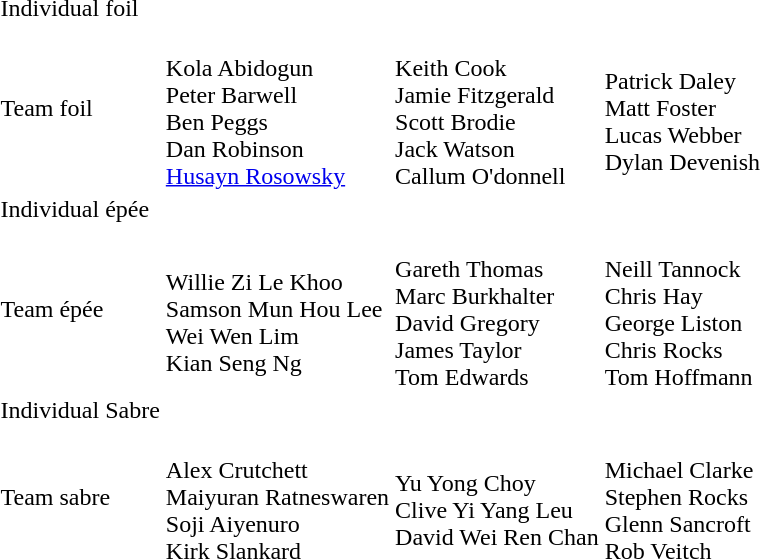<table>
<tr>
<td>Individual foil</td>
<td></td>
<td></td>
<td><br></td>
</tr>
<tr>
<td>Team foil</td>
<td><br>Kola Abidogun<br>Peter Barwell<br>Ben Peggs<br>Dan Robinson<br><a href='#'>Husayn Rosowsky</a></td>
<td><br>Keith Cook<br>Jamie Fitzgerald<br>Scott Brodie<br>Jack Watson<br>Callum O'donnell</td>
<td><br>Patrick Daley<br>Matt Foster<br>Lucas Webber<br>Dylan Devenish</td>
</tr>
<tr>
<td>Individual épée</td>
<td></td>
<td></td>
<td><br></td>
</tr>
<tr>
<td>Team épée</td>
<td><br>Willie Zi Le Khoo<br>Samson Mun Hou Lee<br>Wei Wen Lim<br>Kian Seng Ng</td>
<td><br>Gareth Thomas<br>Marc Burkhalter<br>David Gregory<br>James Taylor<br>Tom Edwards</td>
<td><br>Neill Tannock<br>Chris Hay<br>George Liston<br>Chris Rocks<br>Tom Hoffmann</td>
</tr>
<tr>
<td>Individual Sabre</td>
<td></td>
<td></td>
<td><br></td>
</tr>
<tr>
<td>Team sabre</td>
<td><br>Alex Crutchett<br>Maiyuran Ratneswaren<br>Soji Aiyenuro<br>Kirk Slankard</td>
<td><br>Yu Yong Choy<br>Clive Yi Yang Leu<br>David Wei Ren Chan</td>
<td><br>Michael Clarke<br>Stephen Rocks<br>Glenn Sancroft<br>Rob Veitch</td>
</tr>
<tr>
</tr>
</table>
